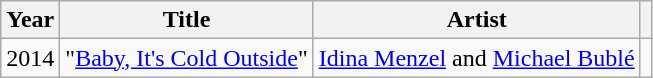<table class="wikitable">
<tr>
<th>Year</th>
<th>Title</th>
<th>Artist</th>
<th></th>
</tr>
<tr>
<td>2014</td>
<td>"<a href='#'>Baby, It's Cold Outside</a>"</td>
<td><a href='#'>Idina Menzel</a> and <a href='#'>Michael Bublé</a></td>
<td></td>
</tr>
</table>
